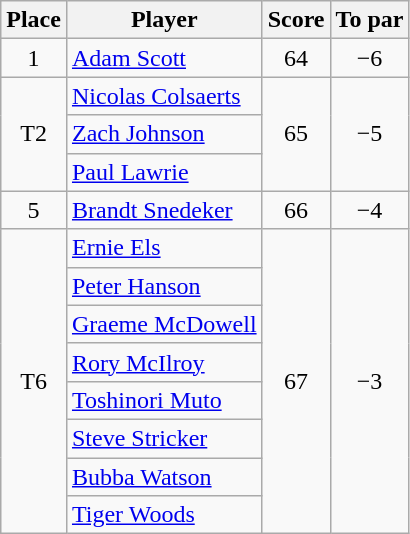<table class="wikitable">
<tr>
<th>Place</th>
<th>Player</th>
<th>Score</th>
<th>To par</th>
</tr>
<tr>
<td style="text-align:center;">1</td>
<td> <a href='#'>Adam Scott</a></td>
<td style="text-align:center;">64</td>
<td style="text-align:center;">−6</td>
</tr>
<tr>
<td rowspan="3" style="text-align:center;">T2</td>
<td> <a href='#'>Nicolas Colsaerts</a></td>
<td rowspan="3" style="text-align:center;">65</td>
<td rowspan="3" style="text-align:center;">−5</td>
</tr>
<tr>
<td> <a href='#'>Zach Johnson</a></td>
</tr>
<tr>
<td> <a href='#'>Paul Lawrie</a></td>
</tr>
<tr>
<td style="text-align:center;">5</td>
<td> <a href='#'>Brandt Snedeker</a></td>
<td style="text-align:center;">66</td>
<td style="text-align:center;">−4</td>
</tr>
<tr>
<td rowspan="8" style="text-align:center;">T6</td>
<td> <a href='#'>Ernie Els</a></td>
<td rowspan="8" style="text-align:center;">67</td>
<td rowspan="8" style="text-align:center;">−3</td>
</tr>
<tr>
<td> <a href='#'>Peter Hanson</a></td>
</tr>
<tr>
<td> <a href='#'>Graeme McDowell</a></td>
</tr>
<tr>
<td> <a href='#'>Rory McIlroy</a></td>
</tr>
<tr>
<td> <a href='#'>Toshinori Muto</a></td>
</tr>
<tr>
<td> <a href='#'>Steve Stricker</a></td>
</tr>
<tr>
<td> <a href='#'>Bubba Watson</a></td>
</tr>
<tr>
<td> <a href='#'>Tiger Woods</a></td>
</tr>
</table>
